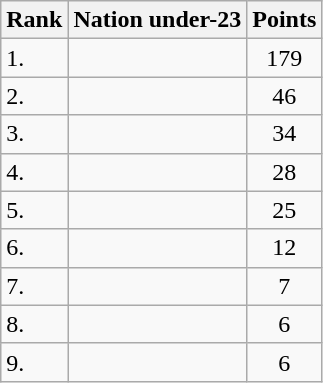<table class="wikitable sortable">
<tr>
<th>Rank</th>
<th>Nation under-23</th>
<th>Points</th>
</tr>
<tr>
<td>1.</td>
<td></td>
<td align=center>179</td>
</tr>
<tr>
<td>2.</td>
<td></td>
<td align=center>46</td>
</tr>
<tr>
<td>3.</td>
<td></td>
<td align=center>34</td>
</tr>
<tr>
<td>4.</td>
<td></td>
<td align=center>28</td>
</tr>
<tr>
<td>5.</td>
<td></td>
<td align=center>25</td>
</tr>
<tr>
<td>6.</td>
<td></td>
<td align=center>12</td>
</tr>
<tr>
<td>7.</td>
<td></td>
<td align=center>7</td>
</tr>
<tr>
<td>8.</td>
<td></td>
<td align=center>6</td>
</tr>
<tr>
<td>9.</td>
<td></td>
<td align=center>6</td>
</tr>
</table>
